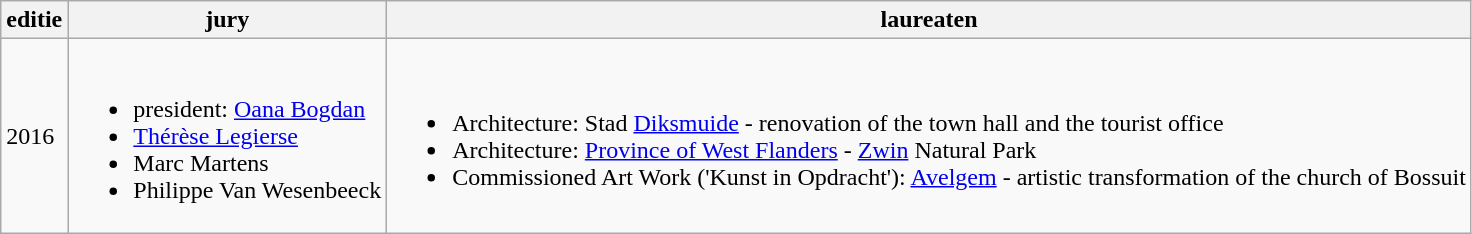<table class="wikitable">
<tr>
<th>editie</th>
<th>jury</th>
<th>laureaten</th>
</tr>
<tr>
<td>2016</td>
<td><br><ul><li>president: <a href='#'>Oana Bogdan</a></li><li><a href='#'>Thérèse Legierse</a></li><li>Marc Martens</li><li>Philippe Van Wesenbeeck</li></ul></td>
<td><br><ul><li>Architecture: Stad <a href='#'>Diksmuide</a> - renovation of the town hall and the tourist office</li><li>Architecture: <a href='#'>Province of West Flanders</a> - <a href='#'>Zwin</a> Natural Park</li><li>Commissioned Art Work ('Kunst in Opdracht'): <a href='#'>Avelgem</a> - artistic transformation of the church of Bossuit</li></ul></td>
</tr>
</table>
